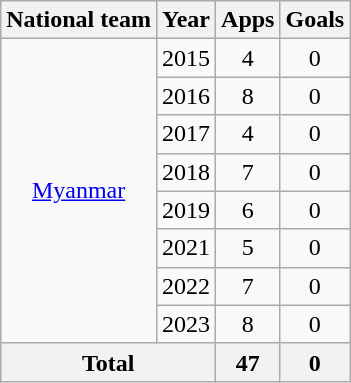<table class=wikitable style=text-align:center>
<tr>
<th>National team</th>
<th>Year</th>
<th>Apps</th>
<th>Goals</th>
</tr>
<tr>
<td rowspan=8><a href='#'>Myanmar</a></td>
<td>2015</td>
<td>4</td>
<td>0</td>
</tr>
<tr>
<td>2016</td>
<td>8</td>
<td>0</td>
</tr>
<tr>
<td>2017</td>
<td>4</td>
<td>0</td>
</tr>
<tr>
<td>2018</td>
<td>7</td>
<td>0</td>
</tr>
<tr>
<td>2019</td>
<td>6</td>
<td>0</td>
</tr>
<tr>
<td>2021</td>
<td>5</td>
<td>0</td>
</tr>
<tr>
<td>2022</td>
<td>7</td>
<td>0</td>
</tr>
<tr>
<td>2023</td>
<td>8</td>
<td>0</td>
</tr>
<tr>
<th colspan=2>Total</th>
<th>47</th>
<th>0</th>
</tr>
</table>
